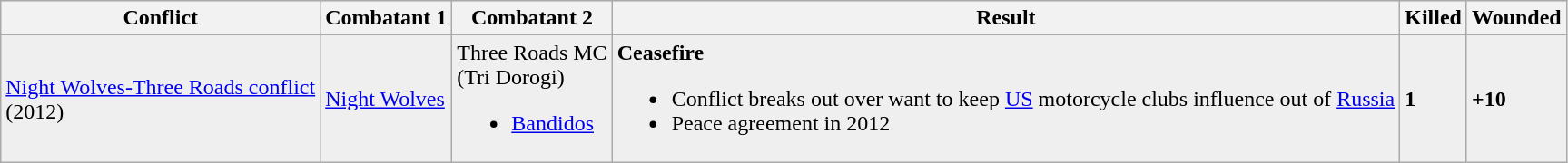<table class="wikitable" style="background:#efefef;">
<tr>
<th>Conflict</th>
<th>Combatant 1</th>
<th>Combatant 2</th>
<th>Result</th>
<th>Killed</th>
<th>Wounded</th>
</tr>
<tr>
<td><a href='#'>Night Wolves-Three Roads conflict</a><br>(2012)</td>
<td><a href='#'>Night Wolves</a></td>
<td>Three Roads MC<br>(Tri Dorogi)<br><ul><li><a href='#'>Bandidos</a></li></ul></td>
<td><strong>Ceasefire</strong><br><ul><li>Conflict breaks out over want to keep <a href='#'>US</a> motorcycle clubs influence out of <a href='#'>Russia</a></li><li>Peace agreement in 2012</li></ul></td>
<td><strong>1</strong></td>
<td><strong>+10</strong></td>
</tr>
</table>
